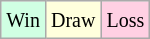<table class="wikitable">
<tr>
<td style="background-color: #d0ffe3;"><small>Win</small></td>
<td style="background-color: #ffffdd;"><small>Draw</small></td>
<td style="background-color: #ffd0e3;"><small>Loss</small></td>
</tr>
</table>
